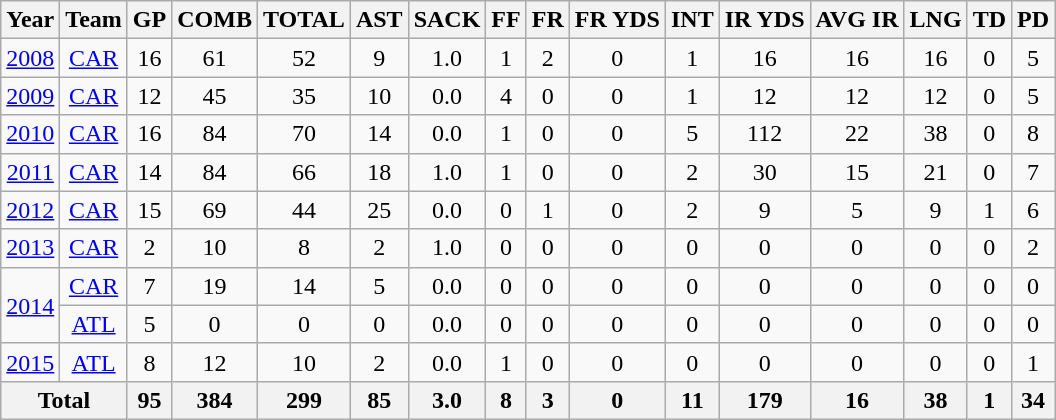<table class="wikitable" style="text-align:center">
<tr>
<th>Year</th>
<th>Team</th>
<th>GP</th>
<th>COMB</th>
<th>TOTAL</th>
<th>AST</th>
<th>SACK</th>
<th>FF</th>
<th>FR</th>
<th>FR YDS</th>
<th>INT</th>
<th>IR YDS</th>
<th>AVG IR</th>
<th>LNG</th>
<th>TD</th>
<th>PD</th>
</tr>
<tr>
<td><a href='#'>2008</a></td>
<td><a href='#'>CAR</a></td>
<td>16</td>
<td>61</td>
<td>52</td>
<td>9</td>
<td>1.0</td>
<td>1</td>
<td>2</td>
<td>0</td>
<td>1</td>
<td>16</td>
<td>16</td>
<td>16</td>
<td>0</td>
<td>5</td>
</tr>
<tr>
<td><a href='#'>2009</a></td>
<td><a href='#'>CAR</a></td>
<td>12</td>
<td>45</td>
<td>35</td>
<td>10</td>
<td>0.0</td>
<td>4</td>
<td>0</td>
<td>0</td>
<td>1</td>
<td>12</td>
<td>12</td>
<td>12</td>
<td>0</td>
<td>5</td>
</tr>
<tr>
<td><a href='#'>2010</a></td>
<td><a href='#'>CAR</a></td>
<td>16</td>
<td>84</td>
<td>70</td>
<td>14</td>
<td>0.0</td>
<td>1</td>
<td>0</td>
<td>0</td>
<td>5</td>
<td>112</td>
<td>22</td>
<td>38</td>
<td>0</td>
<td>8</td>
</tr>
<tr>
<td><a href='#'>2011</a></td>
<td><a href='#'>CAR</a></td>
<td>14</td>
<td>84</td>
<td>66</td>
<td>18</td>
<td>1.0</td>
<td>1</td>
<td>0</td>
<td>0</td>
<td>2</td>
<td>30</td>
<td>15</td>
<td>21</td>
<td>0</td>
<td>7</td>
</tr>
<tr>
<td><a href='#'>2012</a></td>
<td><a href='#'>CAR</a></td>
<td>15</td>
<td>69</td>
<td>44</td>
<td>25</td>
<td>0.0</td>
<td>0</td>
<td>1</td>
<td>0</td>
<td>2</td>
<td>9</td>
<td>5</td>
<td>9</td>
<td>1</td>
<td>6</td>
</tr>
<tr>
<td><a href='#'>2013</a></td>
<td><a href='#'>CAR</a></td>
<td>2</td>
<td>10</td>
<td>8</td>
<td>2</td>
<td>1.0</td>
<td>0</td>
<td>0</td>
<td>0</td>
<td>0</td>
<td>0</td>
<td>0</td>
<td>0</td>
<td>0</td>
<td>2</td>
</tr>
<tr>
<td rowspan="2"><a href='#'>2014</a></td>
<td><a href='#'>CAR</a></td>
<td>7</td>
<td>19</td>
<td>14</td>
<td>5</td>
<td>0.0</td>
<td>0</td>
<td>0</td>
<td>0</td>
<td>0</td>
<td>0</td>
<td>0</td>
<td>0</td>
<td>0</td>
<td>0</td>
</tr>
<tr>
<td><a href='#'>ATL</a></td>
<td>5</td>
<td>0</td>
<td>0</td>
<td>0</td>
<td>0.0</td>
<td>0</td>
<td>0</td>
<td>0</td>
<td>0</td>
<td>0</td>
<td>0</td>
<td>0</td>
<td>0</td>
<td>0</td>
</tr>
<tr>
<td><a href='#'>2015</a></td>
<td><a href='#'>ATL</a></td>
<td>8</td>
<td>12</td>
<td>10</td>
<td>2</td>
<td>0.0</td>
<td>1</td>
<td>0</td>
<td>0</td>
<td>0</td>
<td>0</td>
<td>0</td>
<td>0</td>
<td>0</td>
<td>1</td>
</tr>
<tr>
<th colspan="2">Total</th>
<th>95</th>
<th>384</th>
<th>299</th>
<th>85</th>
<th>3.0</th>
<th>8</th>
<th>3</th>
<th>0</th>
<th>11</th>
<th>179</th>
<th>16</th>
<th>38</th>
<th>1</th>
<th>34</th>
</tr>
</table>
